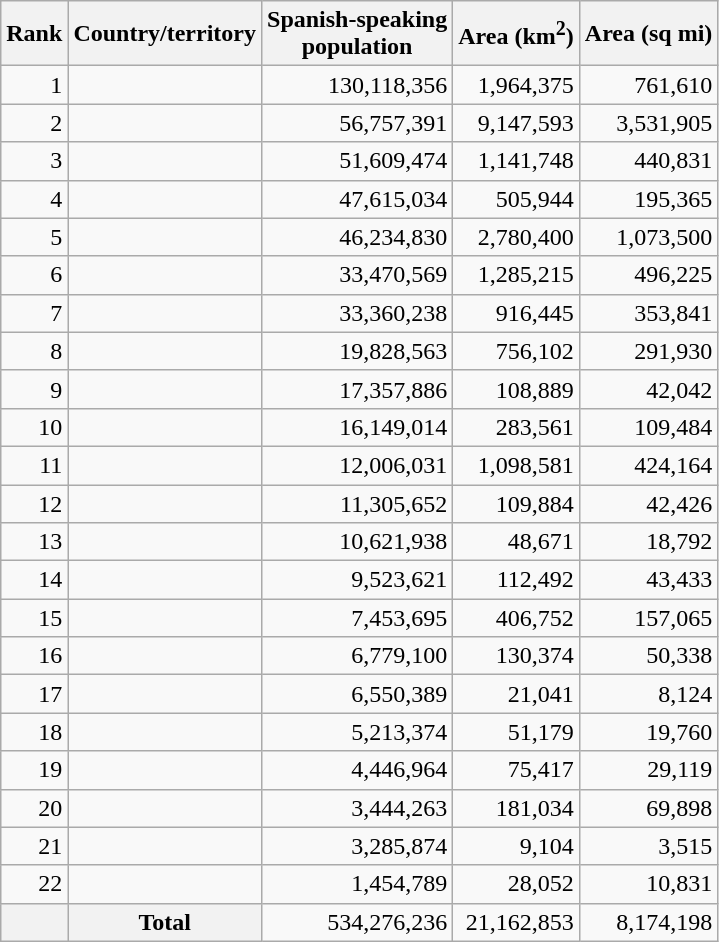<table class="wikitable sortable" style="text-align:right">
<tr>
<th>Rank</th>
<th style="text-align:center">Country/territory</th>
<th style="text-align:center">Spanish-speaking<br>population</th>
<th>Area (km<sup>2</sup>)</th>
<th>Area (sq mi)</th>
</tr>
<tr>
<td>1</td>
<td align=left></td>
<td>130,118,356</td>
<td>1,964,375</td>
<td>761,610</td>
</tr>
<tr>
<td>2</td>
<td align="left"></td>
<td>56,757,391</td>
<td>9,147,593</td>
<td>3,531,905</td>
</tr>
<tr>
<td>3</td>
<td align="left"></td>
<td>51,609,474</td>
<td>1,141,748</td>
<td>440,831</td>
</tr>
<tr>
<td>4</td>
<td align=left></td>
<td>47,615,034</td>
<td>505,944</td>
<td>195,365</td>
</tr>
<tr>
<td>5</td>
<td align=left></td>
<td>46,234,830</td>
<td>2,780,400</td>
<td>1,073,500</td>
</tr>
<tr>
<td>6</td>
<td align=left></td>
<td>33,470,569</td>
<td>1,285,215</td>
<td>496,225</td>
</tr>
<tr>
<td>7</td>
<td align=left></td>
<td>33,360,238</td>
<td>916,445</td>
<td>353,841</td>
</tr>
<tr>
<td>8</td>
<td align=left></td>
<td>19,828,563</td>
<td>756,102</td>
<td>291,930</td>
</tr>
<tr>
<td>9</td>
<td align=left></td>
<td>17,357,886</td>
<td>108,889</td>
<td>42,042</td>
</tr>
<tr>
<td>10</td>
<td align=left></td>
<td>16,149,014</td>
<td>283,561</td>
<td>109,484</td>
</tr>
<tr>
<td>11</td>
<td align=left></td>
<td>12,006,031</td>
<td>1,098,581</td>
<td>424,164</td>
</tr>
<tr>
<td>12</td>
<td align=left></td>
<td>11,305,652</td>
<td>109,884</td>
<td>42,426</td>
</tr>
<tr>
<td>13</td>
<td align=left></td>
<td>10,621,938</td>
<td>48,671</td>
<td>18,792</td>
</tr>
<tr>
<td>14</td>
<td align=left></td>
<td>9,523,621</td>
<td>112,492</td>
<td>43,433</td>
</tr>
<tr>
<td>15</td>
<td align=left></td>
<td>7,453,695</td>
<td>406,752</td>
<td>157,065</td>
</tr>
<tr>
<td>16</td>
<td align=left></td>
<td>6,779,100</td>
<td>130,374</td>
<td>50,338</td>
</tr>
<tr>
<td>17</td>
<td align=left></td>
<td>6,550,389</td>
<td>21,041</td>
<td>8,124</td>
</tr>
<tr>
<td>18</td>
<td align=left></td>
<td>5,213,374</td>
<td>51,179</td>
<td>19,760</td>
</tr>
<tr>
<td>19</td>
<td align=left></td>
<td>4,446,964</td>
<td>75,417</td>
<td>29,119</td>
</tr>
<tr>
<td>20</td>
<td align=left></td>
<td>3,444,263</td>
<td>181,034</td>
<td>69,898</td>
</tr>
<tr>
<td>21</td>
<td align=left></td>
<td>3,285,874</td>
<td>9,104</td>
<td>3,515</td>
</tr>
<tr>
<td>22</td>
<td align=left></td>
<td>1,454,789</td>
<td>28,052</td>
<td>10,831</td>
</tr>
<tr>
<th></th>
<th>Total</th>
<td>534,276,236</td>
<td>21,162,853</td>
<td>8,174,198</td>
</tr>
</table>
